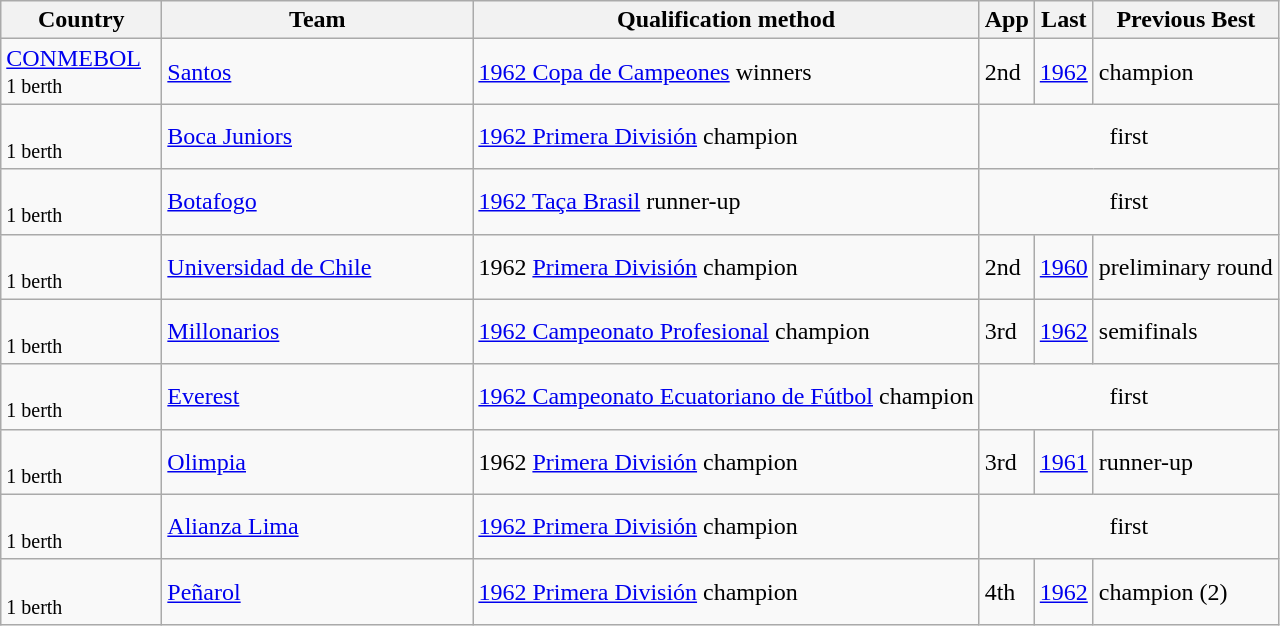<table class="wikitable">
<tr>
<th width=100>Country</th>
<th width=200>Team</th>
<th>Qualification method</th>
<th>App</th>
<th>Last</th>
<th>Previous Best</th>
</tr>
<tr>
<td><a href='#'>CONMEBOL</a><br><small>1 berth</small></td>
<td><a href='#'>Santos</a></td>
<td><a href='#'>1962 Copa de Campeones</a> winners</td>
<td>2nd</td>
<td><a href='#'>1962</a></td>
<td>champion</td>
</tr>
<tr>
<td><br><small>1 berth</small></td>
<td><a href='#'>Boca Juniors</a></td>
<td><a href='#'>1962 Primera División</a> champion</td>
<td colspan=3 align=center>first</td>
</tr>
<tr>
<td><br><small>1 berth</small></td>
<td><a href='#'>Botafogo</a></td>
<td><a href='#'>1962 Taça Brasil</a> runner-up</td>
<td colspan=3 align=center>first</td>
</tr>
<tr>
<td><br><small>1 berth</small></td>
<td><a href='#'>Universidad de Chile</a></td>
<td>1962 <a href='#'>Primera División</a> champion</td>
<td>2nd</td>
<td><a href='#'>1960</a></td>
<td>preliminary round</td>
</tr>
<tr>
<td><br><small>1 berth</small></td>
<td><a href='#'>Millonarios</a></td>
<td><a href='#'>1962 Campeonato Profesional</a> champion</td>
<td>3rd</td>
<td><a href='#'>1962</a></td>
<td>semifinals</td>
</tr>
<tr>
<td><br><small>1 berth</small></td>
<td><a href='#'>Everest</a></td>
<td><a href='#'>1962 Campeonato Ecuatoriano de Fútbol</a> champion</td>
<td colspan=3 align=center>first</td>
</tr>
<tr>
<td><br><small>1 berth</small></td>
<td><a href='#'>Olimpia</a></td>
<td>1962 <a href='#'>Primera División</a> champion</td>
<td>3rd</td>
<td><a href='#'>1961</a></td>
<td>runner-up</td>
</tr>
<tr>
<td><br><small>1 berth</small></td>
<td><a href='#'>Alianza Lima</a></td>
<td><a href='#'>1962 Primera División</a> champion</td>
<td colspan=3 align=center>first</td>
</tr>
<tr>
<td><br><small>1 berth</small></td>
<td><a href='#'>Peñarol</a></td>
<td><a href='#'>1962 Primera División</a> champion</td>
<td>4th</td>
<td><a href='#'>1962</a></td>
<td>champion (2)</td>
</tr>
</table>
